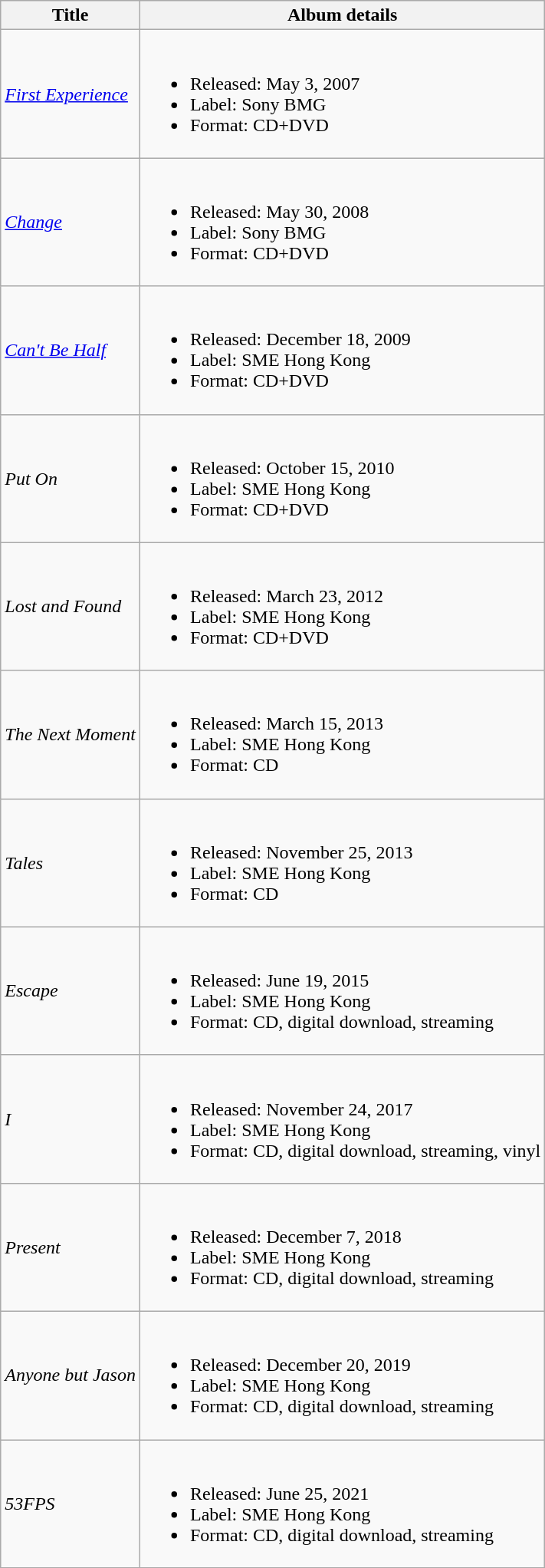<table class="wikitable mw-collapsible">
<tr>
<th>Title</th>
<th>Album details</th>
</tr>
<tr>
<td><em><a href='#'>First Experience</a></em></td>
<td><br><ul><li>Released: May 3, 2007</li><li>Label: Sony BMG</li><li>Format: CD+DVD</li></ul></td>
</tr>
<tr>
<td><a href='#'><em>Change</em></a></td>
<td><br><ul><li>Released: May 30, 2008</li><li>Label: Sony BMG</li><li>Format: CD+DVD</li></ul></td>
</tr>
<tr>
<td><em><a href='#'>Can't Be Half</a></em></td>
<td><br><ul><li>Released: December 18, 2009</li><li>Label: SME Hong Kong</li><li>Format: CD+DVD</li></ul></td>
</tr>
<tr>
<td><em>Put On</em></td>
<td><br><ul><li>Released: October 15, 2010</li><li>Label: SME Hong Kong</li><li>Format: CD+DVD</li></ul></td>
</tr>
<tr>
<td><em>Lost and Found</em></td>
<td><br><ul><li>Released: March 23, 2012</li><li>Label: SME Hong Kong</li><li>Format: CD+DVD</li></ul></td>
</tr>
<tr>
<td><em>The Next Moment</em></td>
<td><br><ul><li>Released: March 15, 2013</li><li>Label: SME Hong Kong</li><li>Format: CD</li></ul></td>
</tr>
<tr>
<td><em>Tales</em></td>
<td><br><ul><li>Released: November 25, 2013</li><li>Label: SME Hong Kong</li><li>Format: CD</li></ul></td>
</tr>
<tr>
<td><em>Escape</em></td>
<td><br><ul><li>Released: June 19, 2015</li><li>Label: SME Hong Kong</li><li>Format: CD, digital download, streaming</li></ul></td>
</tr>
<tr>
<td><em>I</em></td>
<td><br><ul><li>Released: November 24, 2017</li><li>Label: SME Hong Kong</li><li>Format: CD, digital download, streaming, vinyl</li></ul></td>
</tr>
<tr>
<td><em>Present</em></td>
<td><br><ul><li>Released: December 7, 2018</li><li>Label: SME Hong Kong</li><li>Format: CD, digital download, streaming</li></ul></td>
</tr>
<tr>
<td><em>Anyone but Jason</em></td>
<td><br><ul><li>Released: December 20, 2019</li><li>Label: SME Hong Kong</li><li>Format: CD, digital download, streaming</li></ul></td>
</tr>
<tr>
<td><em>53FPS</em></td>
<td><br><ul><li>Released: June 25, 2021</li><li>Label: SME Hong Kong</li><li>Format: CD, digital download, streaming</li></ul></td>
</tr>
</table>
